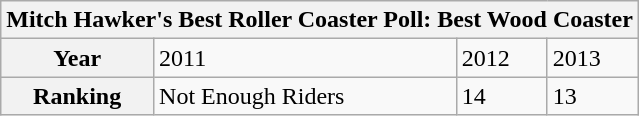<table class="wikitable">
<tr>
<th colspan="4">Mitch Hawker's Best Roller Coaster Poll: Best Wood Coaster</th>
</tr>
<tr>
<th>Year</th>
<td>2011</td>
<td>2012</td>
<td>2013</td>
</tr>
<tr>
<th>Ranking</th>
<td>Not Enough Riders</td>
<td>14</td>
<td>13</td>
</tr>
</table>
